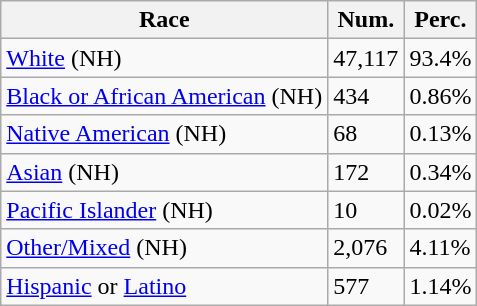<table class="wikitable">
<tr>
<th>Race</th>
<th>Num.</th>
<th>Perc.</th>
</tr>
<tr>
<td><a href='#'>White</a> (NH)</td>
<td>47,117</td>
<td>93.4%</td>
</tr>
<tr>
<td><a href='#'>Black or African American</a> (NH)</td>
<td>434</td>
<td>0.86%</td>
</tr>
<tr>
<td><a href='#'>Native American</a> (NH)</td>
<td>68</td>
<td>0.13%</td>
</tr>
<tr>
<td><a href='#'>Asian</a> (NH)</td>
<td>172</td>
<td>0.34%</td>
</tr>
<tr>
<td><a href='#'>Pacific Islander</a> (NH)</td>
<td>10</td>
<td>0.02%</td>
</tr>
<tr>
<td><a href='#'>Other/Mixed</a> (NH)</td>
<td>2,076</td>
<td>4.11%</td>
</tr>
<tr>
<td><a href='#'>Hispanic</a> or <a href='#'>Latino</a></td>
<td>577</td>
<td>1.14%</td>
</tr>
</table>
